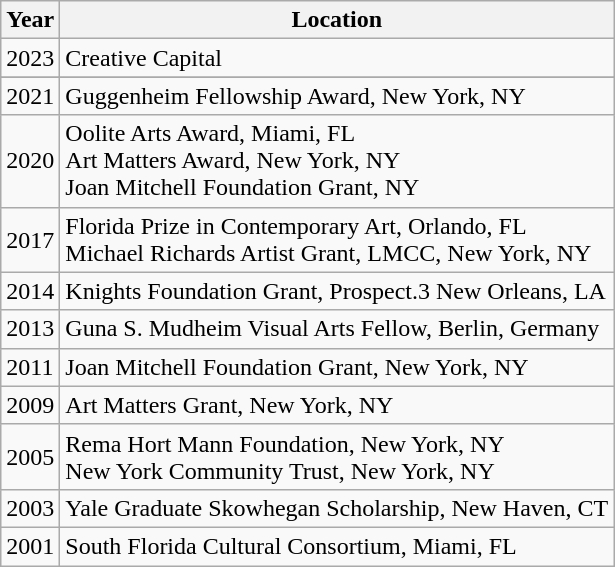<table class="wikitable">
<tr>
<th>Year</th>
<th>Location</th>
</tr>
<tr>
<td>2023</td>
<td>Creative Capital</td>
</tr>
<tr>
</tr>
<tr>
<td>2021</td>
<td>Guggenheim Fellowship Award, New York, NY</td>
</tr>
<tr>
<td>2020</td>
<td>Oolite Arts Award, Miami, FL<br>Art Matters Award, New York, NY<br>Joan Mitchell Foundation Grant, NY</td>
</tr>
<tr>
<td>2017</td>
<td>Florida Prize in Contemporary Art, Orlando, FL<br>Michael Richards Artist Grant, LMCC, New York, NY</td>
</tr>
<tr>
<td>2014</td>
<td>Knights Foundation Grant, Prospect.3 New Orleans, LA</td>
</tr>
<tr>
<td>2013</td>
<td>Guna S. Mudheim Visual Arts Fellow, Berlin, Germany</td>
</tr>
<tr>
<td>2011</td>
<td>Joan Mitchell Foundation Grant, New York, NY</td>
</tr>
<tr>
<td>2009</td>
<td>Art Matters Grant, New York, NY</td>
</tr>
<tr>
<td>2005</td>
<td>Rema Hort Mann Foundation, New York, NY<br>New York Community Trust, New York, NY</td>
</tr>
<tr>
<td>2003</td>
<td>Yale Graduate Skowhegan Scholarship, New Haven, CT</td>
</tr>
<tr>
<td>2001</td>
<td>South Florida Cultural Consortium, Miami, FL</td>
</tr>
</table>
